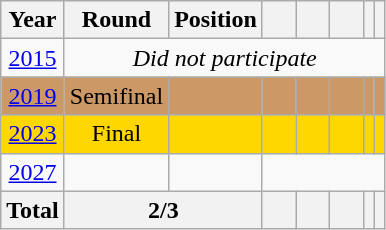<table class="wikitable" style="text-align: center;">
<tr>
<th>Year</th>
<th>Round</th>
<th>Position</th>
<th width="15"></th>
<th width="15"></th>
<th width="15"></th>
<th></th>
<th></th>
</tr>
<tr>
<td> <a href='#'>2015</a></td>
<td colspan=7><em>Did not participate</em></td>
</tr>
<tr bgcolor=cc9966>
<td> <a href='#'>2019</a></td>
<td>Semifinal</td>
<td></td>
<td></td>
<td></td>
<td></td>
<td></td>
<td></td>
</tr>
<tr bgcolor=gold>
<td> <a href='#'>2023</a></td>
<td>Final</td>
<td></td>
<td></td>
<td></td>
<td></td>
<td></td>
<td></td>
</tr>
<tr>
<td> <a href='#'>2027</a></td>
<td></td>
<td></td>
</tr>
<tr>
<th>Total</th>
<th colspan="2">2/3</th>
<th></th>
<th></th>
<th></th>
<th></th>
<th></th>
</tr>
</table>
